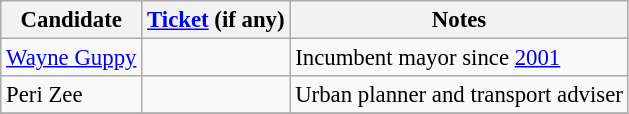<table class="wikitable" style="font-size: 95%">
<tr>
<th>Candidate</th>
<th><a href='#'>Ticket</a> (if any)</th>
<th>Notes</th>
</tr>
<tr>
<td><a href='#'>Wayne Guppy</a></td>
<td></td>
<td>Incumbent mayor since <a href='#'>2001</a></td>
</tr>
<tr>
<td>Peri Zee</td>
<td></td>
<td>Urban planner and transport adviser</td>
</tr>
<tr>
</tr>
</table>
